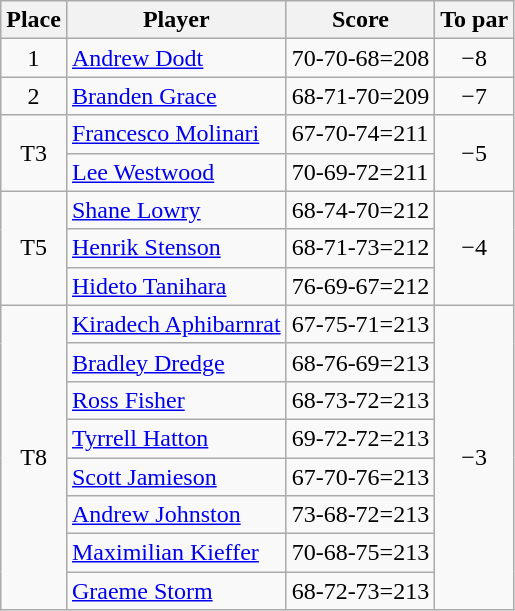<table class="wikitable">
<tr>
<th>Place</th>
<th>Player</th>
<th>Score</th>
<th>To par</th>
</tr>
<tr>
<td align=center>1</td>
<td> <a href='#'>Andrew Dodt</a></td>
<td>70-70-68=208</td>
<td align=center>−8</td>
</tr>
<tr>
<td align=center>2</td>
<td> <a href='#'>Branden Grace</a></td>
<td>68-71-70=209</td>
<td align=center>−7</td>
</tr>
<tr>
<td align=center rowspan=2>T3</td>
<td> <a href='#'>Francesco Molinari</a></td>
<td>67-70-74=211</td>
<td align=center rowspan=2>−5</td>
</tr>
<tr>
<td> <a href='#'>Lee Westwood</a></td>
<td>70-69-72=211</td>
</tr>
<tr>
<td align=center rowspan=3>T5</td>
<td> <a href='#'>Shane Lowry</a></td>
<td>68-74-70=212</td>
<td align=center rowspan=3>−4</td>
</tr>
<tr>
<td> <a href='#'>Henrik Stenson</a></td>
<td>68-71-73=212</td>
</tr>
<tr>
<td> <a href='#'>Hideto Tanihara</a></td>
<td>76-69-67=212</td>
</tr>
<tr>
<td align=center rowspan=8>T8</td>
<td> <a href='#'>Kiradech Aphibarnrat</a></td>
<td>67-75-71=213</td>
<td align=center rowspan=8>−3</td>
</tr>
<tr>
<td> <a href='#'>Bradley Dredge</a></td>
<td>68-76-69=213</td>
</tr>
<tr>
<td> <a href='#'>Ross Fisher</a></td>
<td>68-73-72=213</td>
</tr>
<tr>
<td> <a href='#'>Tyrrell Hatton</a></td>
<td>69-72-72=213</td>
</tr>
<tr>
<td> <a href='#'>Scott Jamieson</a></td>
<td>67-70-76=213</td>
</tr>
<tr>
<td> <a href='#'>Andrew Johnston</a></td>
<td>73-68-72=213</td>
</tr>
<tr>
<td> <a href='#'>Maximilian Kieffer</a></td>
<td>70-68-75=213</td>
</tr>
<tr>
<td> <a href='#'>Graeme Storm</a></td>
<td>68-72-73=213</td>
</tr>
</table>
